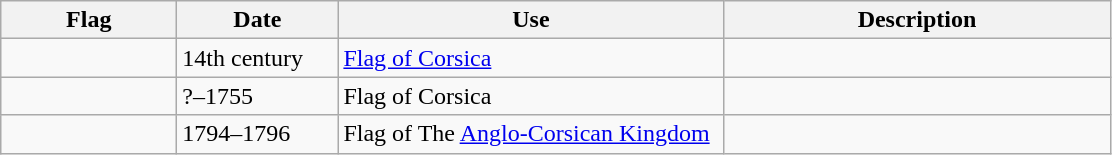<table class="wikitable">
<tr>
<th style="width:110px;">Flag</th>
<th style="width:100px;">Date</th>
<th style="width:250px;">Use</th>
<th style="width:250px;">Description</th>
</tr>
<tr>
<td></td>
<td>14th century</td>
<td><a href='#'>Flag of Corsica</a></td>
<td></td>
</tr>
<tr>
<td></td>
<td>?–1755</td>
<td>Flag of Corsica</td>
<td></td>
</tr>
<tr>
<td></td>
<td>1794–1796</td>
<td>Flag of The <a href='#'>Anglo-Corsican Kingdom</a></td>
<td></td>
</tr>
</table>
